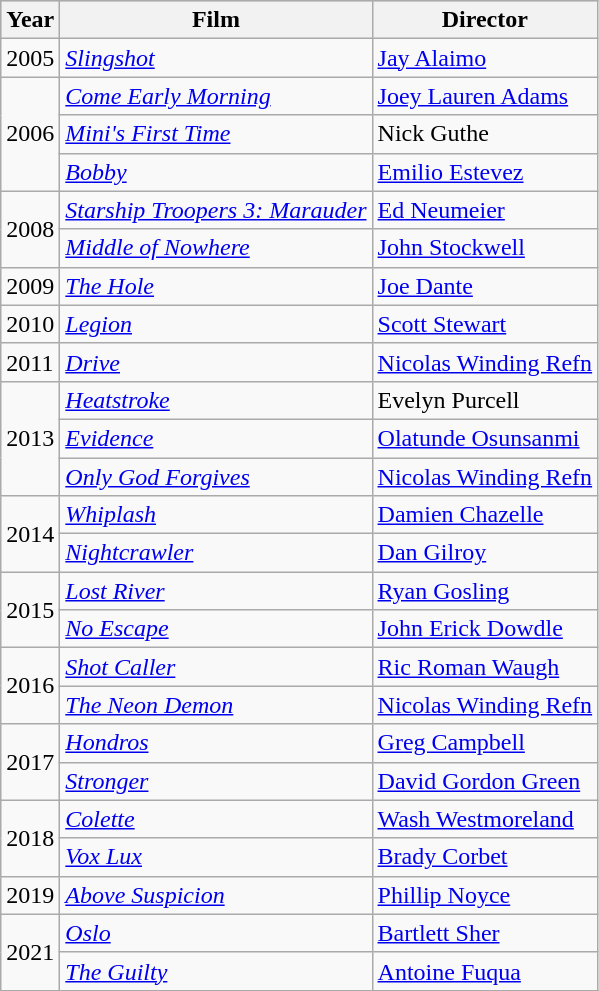<table class="wikitable">
<tr style="background:#ccc; text-align:center;">
<th>Year</th>
<th>Film</th>
<th>Director</th>
</tr>
<tr>
<td>2005</td>
<td><em><a href='#'>Slingshot</a></em></td>
<td><a href='#'>Jay Alaimo</a></td>
</tr>
<tr>
<td rowspan="3">2006</td>
<td><em><a href='#'>Come Early Morning</a></em></td>
<td><a href='#'>Joey Lauren Adams</a></td>
</tr>
<tr>
<td><em><a href='#'>Mini's First Time</a></em></td>
<td>Nick Guthe</td>
</tr>
<tr>
<td><em><a href='#'>Bobby</a></em></td>
<td><a href='#'>Emilio Estevez</a></td>
</tr>
<tr>
<td rowspan="2">2008</td>
<td><em><a href='#'>Starship Troopers 3: Marauder</a></em></td>
<td><a href='#'>Ed Neumeier</a></td>
</tr>
<tr>
<td><em><a href='#'>Middle of Nowhere</a></em></td>
<td><a href='#'>John Stockwell</a></td>
</tr>
<tr>
<td>2009</td>
<td><em><a href='#'>The Hole</a></em></td>
<td><a href='#'>Joe Dante</a></td>
</tr>
<tr>
<td>2010</td>
<td><em><a href='#'>Legion</a></em></td>
<td><a href='#'>Scott Stewart</a></td>
</tr>
<tr>
<td>2011</td>
<td><em><a href='#'>Drive</a></em></td>
<td><a href='#'>Nicolas Winding Refn</a></td>
</tr>
<tr>
<td rowspan="3">2013</td>
<td><em><a href='#'>Heatstroke</a></em></td>
<td>Evelyn Purcell</td>
</tr>
<tr>
<td><em><a href='#'>Evidence</a></em></td>
<td><a href='#'>Olatunde Osunsanmi</a></td>
</tr>
<tr>
<td><em><a href='#'>Only God Forgives</a></em></td>
<td><a href='#'>Nicolas Winding Refn</a></td>
</tr>
<tr>
<td rowspan="2">2014</td>
<td><em><a href='#'>Whiplash</a></em></td>
<td><a href='#'>Damien Chazelle</a></td>
</tr>
<tr>
<td><em><a href='#'>Nightcrawler</a></em></td>
<td><a href='#'>Dan Gilroy</a></td>
</tr>
<tr>
<td rowspan="2">2015</td>
<td><em><a href='#'>Lost River</a></em></td>
<td><a href='#'>Ryan Gosling</a></td>
</tr>
<tr>
<td><em><a href='#'>No Escape</a></em></td>
<td><a href='#'>John Erick Dowdle</a></td>
</tr>
<tr>
<td rowspan="2">2016</td>
<td><em><a href='#'>Shot Caller</a></em></td>
<td><a href='#'>Ric Roman Waugh</a></td>
</tr>
<tr>
<td><em><a href='#'>The Neon Demon</a></em></td>
<td><a href='#'>Nicolas Winding Refn</a></td>
</tr>
<tr>
<td rowspan="2">2017</td>
<td><em><a href='#'>Hondros</a></em></td>
<td><a href='#'>Greg Campbell</a></td>
</tr>
<tr>
<td><em><a href='#'>Stronger</a></em></td>
<td><a href='#'>David Gordon Green</a></td>
</tr>
<tr>
<td rowspan="2">2018</td>
<td><em><a href='#'>Colette</a></em></td>
<td><a href='#'>Wash Westmoreland</a></td>
</tr>
<tr>
<td><em><a href='#'>Vox Lux</a></em></td>
<td><a href='#'>Brady Corbet</a></td>
</tr>
<tr>
<td>2019</td>
<td><em><a href='#'>Above Suspicion</a></em></td>
<td><a href='#'>Phillip Noyce</a></td>
</tr>
<tr>
<td rowspan="2">2021</td>
<td><em><a href='#'>Oslo</a></em></td>
<td><a href='#'>Bartlett Sher</a></td>
</tr>
<tr>
<td><em><a href='#'>The Guilty</a></em></td>
<td><a href='#'>Antoine Fuqua</a></td>
</tr>
<tr>
</tr>
</table>
